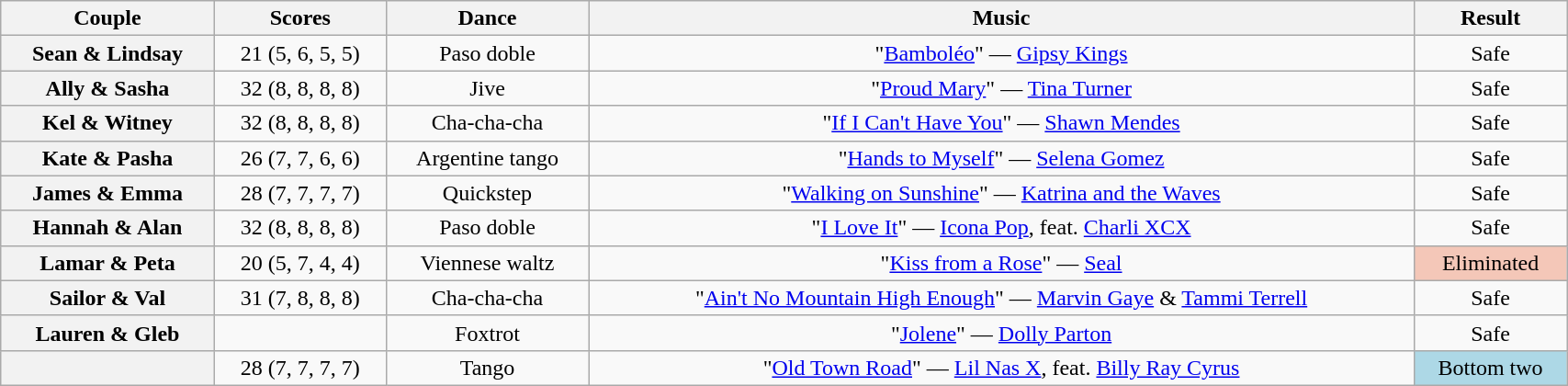<table class="wikitable sortable" style="text-align:center; width: 90%">
<tr>
<th scope="col">Couple</th>
<th scope="col">Scores</th>
<th scope="col" class="unsortable">Dance</th>
<th scope="col" class="unsortable">Music</th>
<th scope="col" class="unsortable">Result</th>
</tr>
<tr>
<th scope="row">Sean & Lindsay</th>
<td>21 (5, 6, 5, 5)</td>
<td>Paso doble</td>
<td>"<a href='#'>Bamboléo</a>" — <a href='#'>Gipsy Kings</a></td>
<td>Safe</td>
</tr>
<tr>
<th scope="row">Ally & Sasha</th>
<td>32 (8, 8, 8, 8)</td>
<td>Jive</td>
<td>"<a href='#'>Proud Mary</a>" — <a href='#'>Tina Turner</a></td>
<td>Safe</td>
</tr>
<tr>
<th scope="row">Kel & Witney</th>
<td>32 (8, 8, 8, 8)</td>
<td>Cha-cha-cha</td>
<td>"<a href='#'>If I Can't Have You</a>" — <a href='#'>Shawn Mendes</a></td>
<td>Safe</td>
</tr>
<tr>
<th scope="row">Kate & Pasha</th>
<td>26 (7, 7, 6, 6)</td>
<td>Argentine tango</td>
<td>"<a href='#'>Hands to Myself</a>" — <a href='#'>Selena Gomez</a></td>
<td>Safe</td>
</tr>
<tr>
<th scope="row">James & Emma</th>
<td>28 (7, 7, 7, 7)</td>
<td>Quickstep</td>
<td>"<a href='#'>Walking on Sunshine</a>" — <a href='#'>Katrina and the Waves</a></td>
<td>Safe</td>
</tr>
<tr>
<th scope="row">Hannah & Alan</th>
<td>32 (8, 8, 8, 8)</td>
<td>Paso doble</td>
<td>"<a href='#'>I Love It</a>" — <a href='#'>Icona Pop</a>, feat. <a href='#'>Charli XCX</a></td>
<td>Safe</td>
</tr>
<tr>
<th scope="row">Lamar & Peta</th>
<td>20 (5, 7, 4, 4)</td>
<td>Viennese waltz</td>
<td>"<a href='#'>Kiss from a Rose</a>" — <a href='#'>Seal</a></td>
<td bgcolor=f4c7b8>Eliminated</td>
</tr>
<tr>
<th scope="row">Sailor & Val</th>
<td>31 (7, 8, 8, 8)</td>
<td>Cha-cha-cha</td>
<td>"<a href='#'>Ain't No Mountain High Enough</a>" — <a href='#'>Marvin Gaye</a> & <a href='#'>Tammi Terrell</a></td>
<td>Safe</td>
</tr>
<tr>
<th scope="row">Lauren & Gleb</th>
<td></td>
<td>Foxtrot</td>
<td>"<a href='#'>Jolene</a>" — <a href='#'>Dolly Parton</a></td>
<td>Safe</td>
</tr>
<tr>
<th scope="row"></th>
<td>28 (7, 7, 7, 7)</td>
<td>Tango</td>
<td>"<a href='#'>Old Town Road</a>" — <a href='#'>Lil Nas X</a>, feat. <a href='#'>Billy Ray Cyrus</a></td>
<td bgcolor=lightblue>Bottom two</td>
</tr>
</table>
